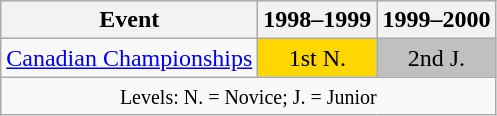<table class="wikitable" style="text-align:center">
<tr>
<th>Event</th>
<th>1998–1999</th>
<th>1999–2000</th>
</tr>
<tr>
<td align=left><a href='#'>Canadian Championships</a></td>
<td bgcolor=gold>1st N.</td>
<td bgcolor=silver>2nd J.</td>
</tr>
<tr>
<td colspan=3 align=center><small> Levels: N. = Novice; J. = Junior </small></td>
</tr>
</table>
